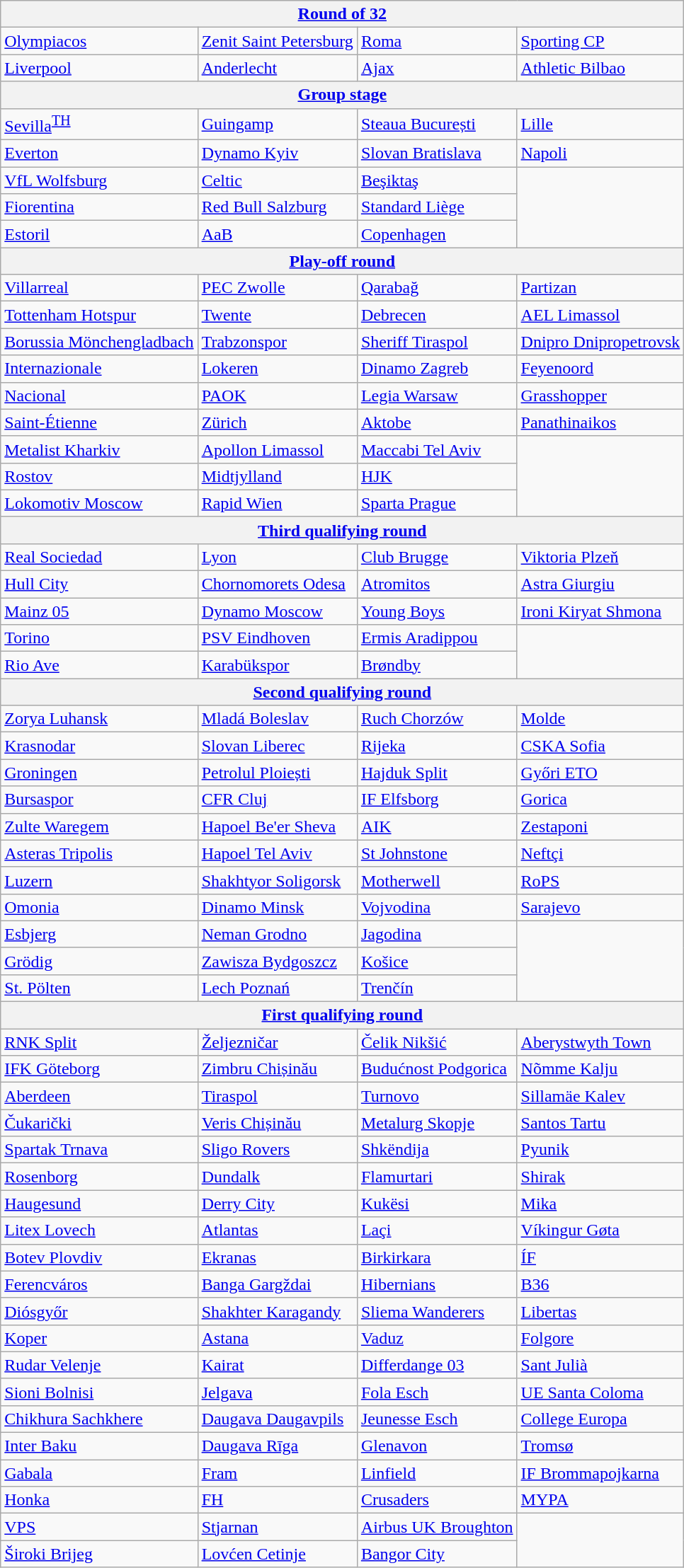<table class="wikitable">
<tr>
<th colspan=4><a href='#'>Round of 32</a></th>
</tr>
<tr>
<td> <a href='#'>Olympiacos</a> </td>
<td> <a href='#'>Zenit Saint Petersburg</a> </td>
<td> <a href='#'>Roma</a> </td>
<td> <a href='#'>Sporting CP</a> </td>
</tr>
<tr>
<td> <a href='#'>Liverpool</a> </td>
<td> <a href='#'>Anderlecht</a> </td>
<td> <a href='#'>Ajax</a> </td>
<td> <a href='#'>Athletic Bilbao</a> </td>
</tr>
<tr>
<th colspan=4><a href='#'>Group stage</a></th>
</tr>
<tr>
<td> <a href='#'>Sevilla</a><sup><a href='#'>TH</a></sup> </td>
<td> <a href='#'>Guingamp</a> </td>
<td> <a href='#'>Steaua București</a> </td>
<td> <a href='#'>Lille</a> </td>
</tr>
<tr>
<td> <a href='#'>Everton</a> </td>
<td> <a href='#'>Dynamo Kyiv</a> </td>
<td> <a href='#'>Slovan Bratislava</a> </td>
<td> <a href='#'>Napoli</a> </td>
</tr>
<tr>
<td> <a href='#'>VfL Wolfsburg</a> </td>
<td> <a href='#'>Celtic</a> </td>
<td> <a href='#'>Beşiktaş</a> </td>
<td rowspan=3></td>
</tr>
<tr>
<td> <a href='#'>Fiorentina</a> </td>
<td> <a href='#'>Red Bull Salzburg</a> </td>
<td> <a href='#'>Standard Liège</a> </td>
</tr>
<tr>
<td> <a href='#'>Estoril</a> </td>
<td> <a href='#'>AaB</a> </td>
<td> <a href='#'>Copenhagen</a> </td>
</tr>
<tr>
<th colspan=4><a href='#'>Play-off round</a></th>
</tr>
<tr>
<td> <a href='#'>Villarreal</a> </td>
<td> <a href='#'>PEC Zwolle</a> </td>
<td> <a href='#'>Qarabağ</a> </td>
<td> <a href='#'>Partizan</a> </td>
</tr>
<tr>
<td> <a href='#'>Tottenham Hotspur</a> </td>
<td> <a href='#'>Twente</a> </td>
<td> <a href='#'>Debrecen</a> </td>
<td> <a href='#'>AEL Limassol</a> </td>
</tr>
<tr>
<td> <a href='#'>Borussia Mönchengladbach</a> </td>
<td> <a href='#'>Trabzonspor</a> </td>
<td> <a href='#'>Sheriff Tiraspol</a> </td>
<td> <a href='#'>Dnipro Dnipropetrovsk</a> </td>
</tr>
<tr>
<td> <a href='#'>Internazionale</a> </td>
<td> <a href='#'>Lokeren</a> </td>
<td> <a href='#'>Dinamo Zagreb</a> </td>
<td> <a href='#'>Feyenoord</a> </td>
</tr>
<tr>
<td> <a href='#'>Nacional</a> </td>
<td> <a href='#'>PAOK</a> </td>
<td> <a href='#'>Legia Warsaw</a> </td>
<td> <a href='#'>Grasshopper</a> </td>
</tr>
<tr>
<td> <a href='#'>Saint-Étienne</a> </td>
<td> <a href='#'>Zürich</a> </td>
<td> <a href='#'>Aktobe</a> </td>
<td> <a href='#'>Panathinaikos</a> </td>
</tr>
<tr>
<td> <a href='#'>Metalist Kharkiv</a> </td>
<td> <a href='#'>Apollon Limassol</a> </td>
<td> <a href='#'>Maccabi Tel Aviv</a> </td>
<td rowspan=3></td>
</tr>
<tr>
<td> <a href='#'>Rostov</a> </td>
<td> <a href='#'>Midtjylland</a> </td>
<td> <a href='#'>HJK</a> </td>
</tr>
<tr>
<td> <a href='#'>Lokomotiv Moscow</a> </td>
<td> <a href='#'>Rapid Wien</a> </td>
<td> <a href='#'>Sparta Prague</a> </td>
</tr>
<tr>
<th colspan=4><a href='#'>Third qualifying round</a></th>
</tr>
<tr>
<td> <a href='#'>Real Sociedad</a> </td>
<td> <a href='#'>Lyon</a> </td>
<td> <a href='#'>Club Brugge</a> </td>
<td> <a href='#'>Viktoria Plzeň</a> </td>
</tr>
<tr>
<td> <a href='#'>Hull City</a> </td>
<td> <a href='#'>Chornomorets Odesa</a> </td>
<td> <a href='#'>Atromitos</a> </td>
<td> <a href='#'>Astra Giurgiu</a> </td>
</tr>
<tr>
<td> <a href='#'>Mainz 05</a> </td>
<td> <a href='#'>Dynamo Moscow</a> </td>
<td> <a href='#'>Young Boys</a> </td>
<td> <a href='#'>Ironi Kiryat Shmona</a> </td>
</tr>
<tr>
<td> <a href='#'>Torino</a> </td>
<td> <a href='#'>PSV Eindhoven</a> </td>
<td> <a href='#'>Ermis Aradippou</a> </td>
<td rowspan=2></td>
</tr>
<tr>
<td> <a href='#'>Rio Ave</a> </td>
<td> <a href='#'>Karabükspor</a> </td>
<td> <a href='#'>Brøndby</a> </td>
</tr>
<tr>
<th colspan=4><a href='#'>Second qualifying round</a></th>
</tr>
<tr>
<td> <a href='#'>Zorya Luhansk</a> </td>
<td> <a href='#'>Mladá Boleslav</a> </td>
<td> <a href='#'>Ruch Chorzów</a> </td>
<td> <a href='#'>Molde</a> </td>
</tr>
<tr>
<td> <a href='#'>Krasnodar</a> </td>
<td> <a href='#'>Slovan Liberec</a> </td>
<td> <a href='#'>Rijeka</a> </td>
<td> <a href='#'>CSKA Sofia</a> </td>
</tr>
<tr>
<td> <a href='#'>Groningen</a> </td>
<td> <a href='#'>Petrolul Ploiești</a> </td>
<td> <a href='#'>Hajduk Split</a> </td>
<td> <a href='#'>Győri ETO</a> </td>
</tr>
<tr>
<td> <a href='#'>Bursaspor</a> </td>
<td> <a href='#'>CFR Cluj</a> </td>
<td> <a href='#'>IF Elfsborg</a> </td>
<td> <a href='#'>Gorica</a> </td>
</tr>
<tr>
<td> <a href='#'>Zulte Waregem</a> </td>
<td> <a href='#'>Hapoel Be'er Sheva</a> </td>
<td> <a href='#'>AIK</a> </td>
<td> <a href='#'>Zestaponi</a> </td>
</tr>
<tr>
<td> <a href='#'>Asteras Tripolis</a> </td>
<td> <a href='#'>Hapoel Tel Aviv</a> </td>
<td> <a href='#'>St Johnstone</a> </td>
<td> <a href='#'>Neftçi</a> </td>
</tr>
<tr>
<td> <a href='#'>Luzern</a> </td>
<td> <a href='#'>Shakhtyor Soligorsk</a> </td>
<td> <a href='#'>Motherwell</a> </td>
<td> <a href='#'>RoPS</a> </td>
</tr>
<tr>
<td> <a href='#'>Omonia</a> </td>
<td> <a href='#'>Dinamo Minsk</a> </td>
<td> <a href='#'>Vojvodina</a> </td>
<td> <a href='#'>Sarajevo</a> </td>
</tr>
<tr>
<td> <a href='#'>Esbjerg</a> </td>
<td> <a href='#'>Neman Grodno</a> </td>
<td> <a href='#'>Jagodina</a> </td>
<td rowspan=3></td>
</tr>
<tr>
<td> <a href='#'>Grödig</a> </td>
<td> <a href='#'>Zawisza Bydgoszcz</a> </td>
<td> <a href='#'>Košice</a> </td>
</tr>
<tr>
<td> <a href='#'>St. Pölten</a> </td>
<td> <a href='#'>Lech Poznań</a> </td>
<td> <a href='#'>Trenčín</a> </td>
</tr>
<tr>
<th colspan=4><a href='#'>First qualifying round</a></th>
</tr>
<tr>
<td> <a href='#'>RNK Split</a> </td>
<td> <a href='#'>Željezničar</a> </td>
<td> <a href='#'>Čelik Nikšić</a> </td>
<td> <a href='#'>Aberystwyth Town</a> </td>
</tr>
<tr>
<td> <a href='#'>IFK Göteborg</a> </td>
<td> <a href='#'>Zimbru Chișinău</a> </td>
<td> <a href='#'>Budućnost Podgorica</a> </td>
<td> <a href='#'>Nõmme Kalju</a> </td>
</tr>
<tr>
<td> <a href='#'>Aberdeen</a> </td>
<td> <a href='#'>Tiraspol</a> </td>
<td> <a href='#'>Turnovo</a> </td>
<td> <a href='#'>Sillamäe Kalev</a> </td>
</tr>
<tr>
<td> <a href='#'>Čukarički</a> </td>
<td> <a href='#'>Veris Chișinău</a> </td>
<td> <a href='#'>Metalurg Skopje</a> </td>
<td> <a href='#'>Santos Tartu</a> </td>
</tr>
<tr>
<td> <a href='#'>Spartak Trnava</a> </td>
<td> <a href='#'>Sligo Rovers</a> </td>
<td> <a href='#'>Shkëndija</a> </td>
<td> <a href='#'>Pyunik</a> </td>
</tr>
<tr>
<td> <a href='#'>Rosenborg</a> </td>
<td> <a href='#'>Dundalk</a> </td>
<td> <a href='#'>Flamurtari</a> </td>
<td> <a href='#'>Shirak</a> </td>
</tr>
<tr>
<td> <a href='#'>Haugesund</a> </td>
<td> <a href='#'>Derry City</a> </td>
<td> <a href='#'>Kukësi</a> </td>
<td> <a href='#'>Mika</a> </td>
</tr>
<tr>
<td> <a href='#'>Litex Lovech</a> </td>
<td> <a href='#'>Atlantas</a> </td>
<td> <a href='#'>Laçi</a> </td>
<td> <a href='#'>Víkingur Gøta</a> </td>
</tr>
<tr>
<td> <a href='#'>Botev Plovdiv</a> </td>
<td> <a href='#'>Ekranas</a> </td>
<td> <a href='#'>Birkirkara</a> </td>
<td> <a href='#'>ÍF</a> </td>
</tr>
<tr>
<td> <a href='#'>Ferencváros</a> </td>
<td> <a href='#'>Banga Gargždai</a> </td>
<td> <a href='#'>Hibernians</a> </td>
<td> <a href='#'>B36</a> </td>
</tr>
<tr>
<td> <a href='#'>Diósgyőr</a> </td>
<td> <a href='#'>Shakhter Karagandy</a> </td>
<td> <a href='#'>Sliema Wanderers</a> </td>
<td> <a href='#'>Libertas</a> </td>
</tr>
<tr>
<td> <a href='#'>Koper</a> </td>
<td> <a href='#'>Astana</a> </td>
<td> <a href='#'>Vaduz</a> </td>
<td> <a href='#'>Folgore</a> </td>
</tr>
<tr>
<td> <a href='#'>Rudar Velenje</a> </td>
<td> <a href='#'>Kairat</a> </td>
<td> <a href='#'>Differdange 03</a> </td>
<td> <a href='#'>Sant Julià</a> </td>
</tr>
<tr>
<td> <a href='#'>Sioni Bolnisi</a> </td>
<td> <a href='#'>Jelgava</a> </td>
<td> <a href='#'>Fola Esch</a> </td>
<td> <a href='#'>UE Santa Coloma</a> </td>
</tr>
<tr>
<td> <a href='#'>Chikhura Sachkhere</a> </td>
<td> <a href='#'>Daugava Daugavpils</a> </td>
<td> <a href='#'>Jeunesse Esch</a> </td>
<td> <a href='#'>College Europa</a> </td>
</tr>
<tr>
<td> <a href='#'>Inter Baku</a> </td>
<td> <a href='#'>Daugava Rīga</a> </td>
<td> <a href='#'>Glenavon</a> </td>
<td> <a href='#'>Tromsø</a> </td>
</tr>
<tr>
<td> <a href='#'>Gabala</a> </td>
<td> <a href='#'>Fram</a> </td>
<td> <a href='#'>Linfield</a> </td>
<td> <a href='#'>IF Brommapojkarna</a> </td>
</tr>
<tr>
<td> <a href='#'>Honka</a> </td>
<td> <a href='#'>FH</a> </td>
<td> <a href='#'>Crusaders</a> </td>
<td> <a href='#'>MYPA</a> </td>
</tr>
<tr>
<td> <a href='#'>VPS</a> </td>
<td> <a href='#'>Stjarnan</a> </td>
<td> <a href='#'>Airbus UK Broughton</a> </td>
<td rowspan=2></td>
</tr>
<tr>
<td> <a href='#'>Široki Brijeg</a> </td>
<td> <a href='#'>Lovćen Cetinje</a> </td>
<td> <a href='#'>Bangor City</a> </td>
</tr>
</table>
